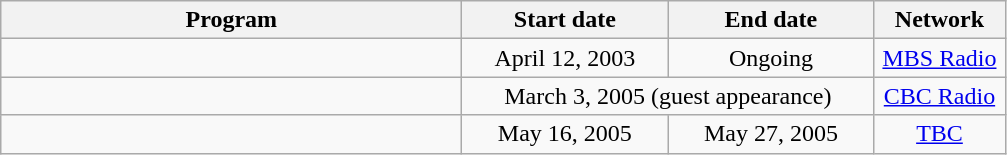<table class="wikitable" style="text-align:center" cellpadding="2">
<tr>
<th width=300>Program</th>
<th width=130>Start date</th>
<th width=130>End date</th>
<th width=80>Network</th>
</tr>
<tr>
<td></td>
<td>April 12, 2003</td>
<td>Ongoing</td>
<td><a href='#'>MBS Radio</a></td>
</tr>
<tr>
<td></td>
<td colspan=2>March 3, 2005 (guest appearance)</td>
<td><a href='#'>CBC Radio</a></td>
</tr>
<tr>
<td></td>
<td>May 16, 2005</td>
<td>May 27, 2005</td>
<td><a href='#'>TBC</a></td>
</tr>
</table>
